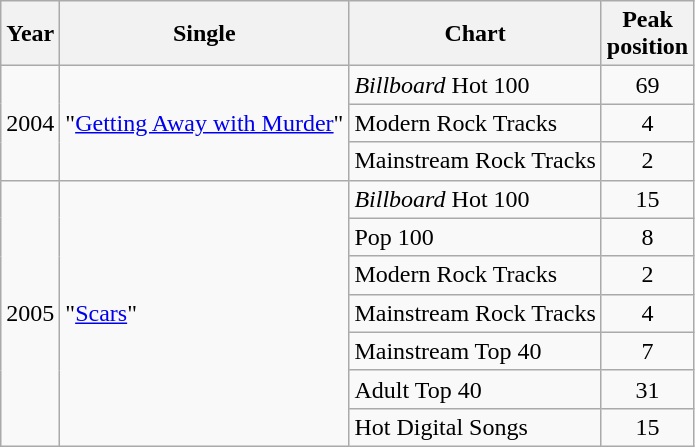<table class="wikitable">
<tr>
<th>Year</th>
<th>Single</th>
<th>Chart</th>
<th>Peak<br>position</th>
</tr>
<tr>
<td rowspan="3">2004</td>
<td rowspan="3">"<a href='#'>Getting Away with Murder</a>"</td>
<td><em>Billboard</em> Hot 100</td>
<td style="text-align:center;">69</td>
</tr>
<tr>
<td>Modern Rock Tracks</td>
<td style="text-align:center;">4</td>
</tr>
<tr>
<td>Mainstream Rock Tracks</td>
<td style="text-align:center;">2</td>
</tr>
<tr>
<td rowspan="7">2005</td>
<td rowspan="7">"<a href='#'>Scars</a>"</td>
<td><em>Billboard</em> Hot 100</td>
<td style="text-align:center;">15</td>
</tr>
<tr>
<td>Pop 100</td>
<td style="text-align:center;">8</td>
</tr>
<tr>
<td>Modern Rock Tracks</td>
<td style="text-align:center;">2</td>
</tr>
<tr>
<td>Mainstream Rock Tracks</td>
<td style="text-align:center;">4</td>
</tr>
<tr>
<td>Mainstream Top 40</td>
<td style="text-align:center;">7</td>
</tr>
<tr>
<td>Adult Top 40</td>
<td style="text-align:center;">31</td>
</tr>
<tr>
<td>Hot Digital Songs</td>
<td style="text-align:center;">15</td>
</tr>
</table>
